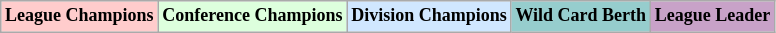<table class="wikitable"  style="font-size:75%;">
<tr>
<td style="text-align:center; background:#fcc;"><strong>League Champions</strong></td>
<td style="text-align:center; background:#dfd;"><strong>Conference Champions</strong></td>
<td style="text-align:center; background:#d0e7ff;"><strong>Division Champions</strong></td>
<td style="text-align:center; background:#96cdcd;"><strong>Wild Card Berth</strong></td>
<td style="text-align:center; background:#c8a2c8;"><strong>League Leader</strong></td>
</tr>
</table>
